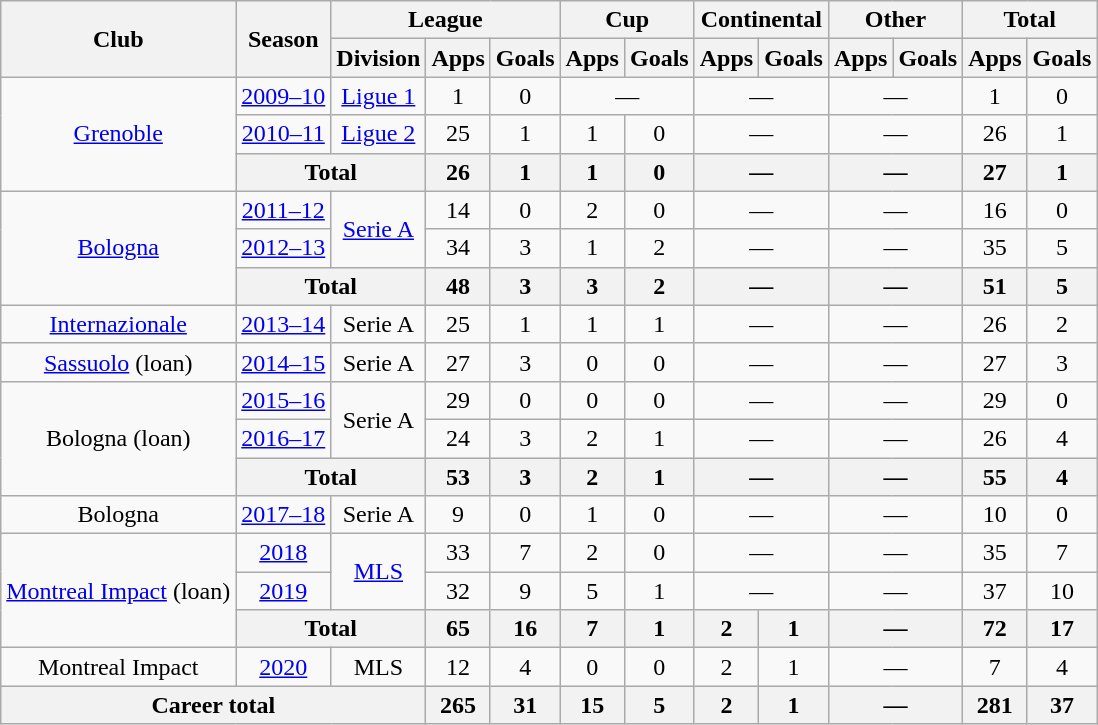<table class="wikitable" style="text-align:center">
<tr>
<th rowspan="2">Club</th>
<th rowspan="2">Season</th>
<th colspan="3">League</th>
<th colspan="2">Cup</th>
<th colspan="2">Continental</th>
<th colspan="2">Other</th>
<th colspan="2">Total</th>
</tr>
<tr>
<th>Division</th>
<th>Apps</th>
<th>Goals</th>
<th>Apps</th>
<th>Goals</th>
<th>Apps</th>
<th>Goals</th>
<th>Apps</th>
<th>Goals</th>
<th>Apps</th>
<th>Goals</th>
</tr>
<tr>
<td rowspan="3"><a href='#'>Grenoble</a></td>
<td><a href='#'>2009–10</a></td>
<td><a href='#'>Ligue 1</a></td>
<td>1</td>
<td>0</td>
<td colspan="2">—</td>
<td colspan="2">—</td>
<td colspan="2">—</td>
<td>1</td>
<td>0</td>
</tr>
<tr>
<td><a href='#'>2010–11</a></td>
<td><a href='#'>Ligue 2</a></td>
<td>25</td>
<td>1</td>
<td>1</td>
<td>0</td>
<td colspan="2">—</td>
<td colspan="2">—</td>
<td>26</td>
<td>1</td>
</tr>
<tr>
<th colspan="2">Total</th>
<th>26</th>
<th>1</th>
<th>1</th>
<th>0</th>
<th colspan="2">—</th>
<th colspan="2">—</th>
<th>27</th>
<th>1</th>
</tr>
<tr>
<td rowspan="3"><a href='#'>Bologna</a></td>
<td><a href='#'>2011–12</a></td>
<td rowspan="2"><a href='#'>Serie A</a></td>
<td>14</td>
<td>0</td>
<td>2</td>
<td>0</td>
<td colspan="2">—</td>
<td colspan="2">—</td>
<td>16</td>
<td>0</td>
</tr>
<tr>
<td><a href='#'>2012–13</a></td>
<td>34</td>
<td>3</td>
<td>1</td>
<td>2</td>
<td colspan="2">—</td>
<td colspan="2">—</td>
<td>35</td>
<td>5</td>
</tr>
<tr>
<th colspan="2">Total</th>
<th>48</th>
<th>3</th>
<th>3</th>
<th>2</th>
<th colspan="2">—</th>
<th colspan="2">—</th>
<th>51</th>
<th>5</th>
</tr>
<tr>
<td><a href='#'>Internazionale</a></td>
<td><a href='#'>2013–14</a></td>
<td>Serie A</td>
<td>25</td>
<td>1</td>
<td>1</td>
<td>1</td>
<td colspan="2">—</td>
<td colspan="2">—</td>
<td>26</td>
<td>2</td>
</tr>
<tr>
<td><a href='#'>Sassuolo</a> (loan)</td>
<td><a href='#'>2014–15</a></td>
<td>Serie A</td>
<td>27</td>
<td>3</td>
<td>0</td>
<td>0</td>
<td colspan="2">—</td>
<td colspan="2">—</td>
<td>27</td>
<td>3</td>
</tr>
<tr>
<td rowspan="3">Bologna (loan)</td>
<td><a href='#'>2015–16</a></td>
<td rowspan="2">Serie A</td>
<td>29</td>
<td>0</td>
<td>0</td>
<td>0</td>
<td colspan="2">—</td>
<td colspan="2">—</td>
<td>29</td>
<td>0</td>
</tr>
<tr>
<td><a href='#'>2016–17</a></td>
<td>24</td>
<td>3</td>
<td>2</td>
<td>1</td>
<td colspan="2">—</td>
<td colspan="2">—</td>
<td>26</td>
<td>4</td>
</tr>
<tr>
<th colspan="2">Total</th>
<th>53</th>
<th>3</th>
<th>2</th>
<th>1</th>
<th colspan="2">—</th>
<th colspan="2">—</th>
<th>55</th>
<th>4</th>
</tr>
<tr>
<td>Bologna</td>
<td><a href='#'>2017–18</a></td>
<td>Serie A</td>
<td>9</td>
<td>0</td>
<td>1</td>
<td>0</td>
<td colspan="2">—</td>
<td colspan="2">—</td>
<td>10</td>
<td>0</td>
</tr>
<tr>
<td rowspan="3"><a href='#'>Montreal Impact</a> (loan)</td>
<td><a href='#'>2018</a></td>
<td rowspan="2"><a href='#'>MLS</a></td>
<td>33</td>
<td>7</td>
<td>2</td>
<td>0</td>
<td colspan="2">—</td>
<td colspan="2">—</td>
<td>35</td>
<td>7</td>
</tr>
<tr>
<td><a href='#'>2019</a></td>
<td>32</td>
<td>9</td>
<td>5</td>
<td>1</td>
<td colspan="2">—</td>
<td colspan="2">—</td>
<td>37</td>
<td>10</td>
</tr>
<tr>
<th colspan="2">Total</th>
<th>65</th>
<th>16</th>
<th>7</th>
<th>1</th>
<th>2</th>
<th>1</th>
<th colspan="2">—</th>
<th>72</th>
<th>17</th>
</tr>
<tr>
<td>Montreal Impact</td>
<td><a href='#'>2020</a></td>
<td>MLS</td>
<td>12</td>
<td>4</td>
<td>0</td>
<td>0</td>
<td>2</td>
<td>1</td>
<td colspan="2">—</td>
<td>7</td>
<td>4</td>
</tr>
<tr>
<th colspan="3">Career total</th>
<th>265</th>
<th>31</th>
<th>15</th>
<th>5</th>
<th>2</th>
<th>1</th>
<th colspan="2">—</th>
<th>281</th>
<th>37</th>
</tr>
</table>
